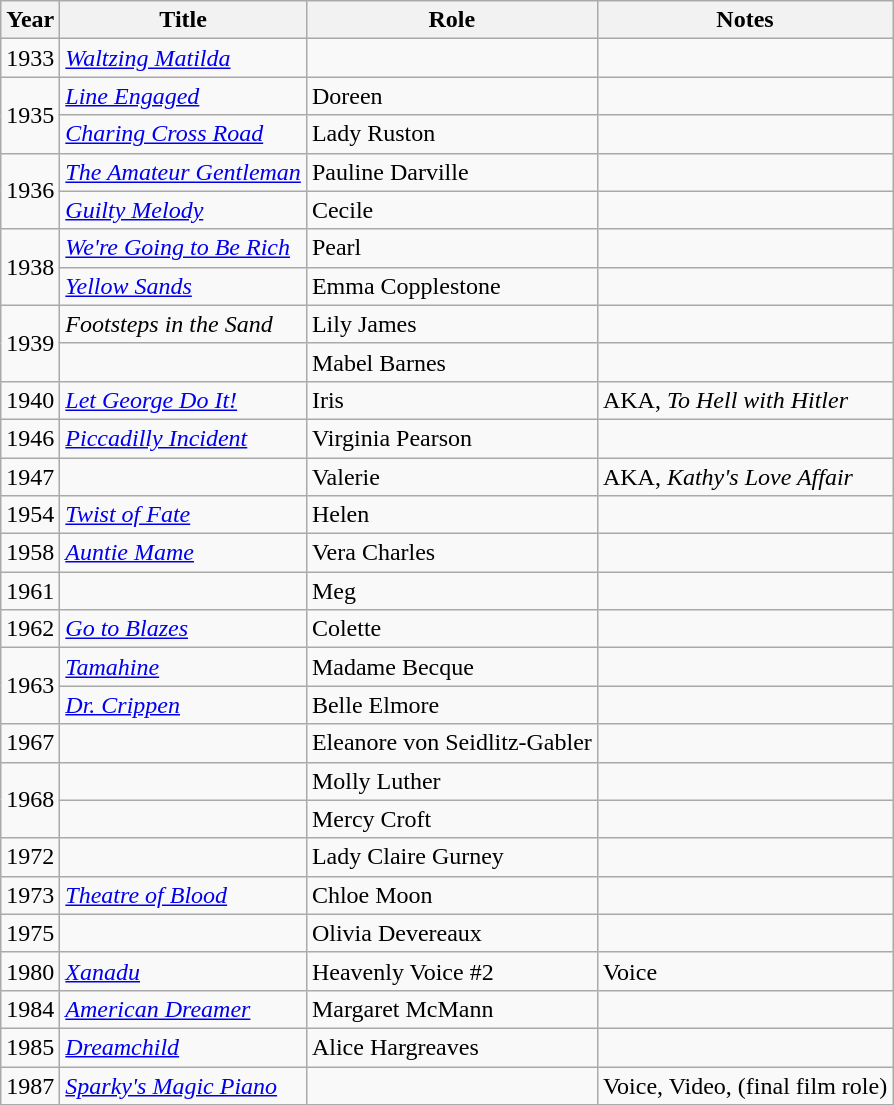<table class="wikitable sortable">
<tr>
<th>Year</th>
<th>Title</th>
<th>Role</th>
<th class="unsortable">Notes</th>
</tr>
<tr>
<td>1933</td>
<td><em><a href='#'>Waltzing Matilda</a></em></td>
<td></td>
<td></td>
</tr>
<tr>
<td rowspan=2>1935</td>
<td><em><a href='#'>Line Engaged</a></em></td>
<td>Doreen</td>
<td></td>
</tr>
<tr>
<td><em><a href='#'>Charing Cross Road</a></em></td>
<td>Lady Ruston</td>
<td></td>
</tr>
<tr>
<td rowspan=2>1936</td>
<td><em><a href='#'>The Amateur Gentleman</a></em></td>
<td>Pauline Darville</td>
<td></td>
</tr>
<tr>
<td><em><a href='#'>Guilty Melody</a></em></td>
<td>Cecile</td>
<td></td>
</tr>
<tr>
<td rowspan=2>1938</td>
<td><em><a href='#'>We're Going to Be Rich</a></em></td>
<td>Pearl</td>
<td></td>
</tr>
<tr>
<td><em><a href='#'>Yellow Sands</a></em></td>
<td>Emma Copplestone</td>
<td></td>
</tr>
<tr>
<td rowspan=2>1939</td>
<td><em>Footsteps in the Sand</em></td>
<td>Lily James</td>
<td></td>
</tr>
<tr>
<td><em></em></td>
<td>Mabel Barnes</td>
<td></td>
</tr>
<tr>
<td>1940</td>
<td><em><a href='#'>Let George Do It!</a></em></td>
<td>Iris</td>
<td>AKA, <em>To Hell with Hitler</em></td>
</tr>
<tr>
<td>1946</td>
<td><em><a href='#'>Piccadilly Incident</a></em></td>
<td>Virginia Pearson</td>
<td></td>
</tr>
<tr>
<td>1947</td>
<td><em></em></td>
<td>Valerie</td>
<td>AKA, <em>Kathy's Love Affair</em></td>
</tr>
<tr>
<td>1954</td>
<td><em><a href='#'>Twist of Fate</a></em></td>
<td>Helen</td>
<td></td>
</tr>
<tr>
<td>1958</td>
<td><em><a href='#'>Auntie Mame</a></em></td>
<td>Vera Charles</td>
<td></td>
</tr>
<tr>
<td>1961</td>
<td><em></em></td>
<td>Meg</td>
<td></td>
</tr>
<tr>
<td>1962</td>
<td><em><a href='#'>Go to Blazes</a></em></td>
<td>Colette</td>
<td></td>
</tr>
<tr>
<td rowspan=2>1963</td>
<td><em><a href='#'>Tamahine</a></em></td>
<td>Madame Becque</td>
<td></td>
</tr>
<tr>
<td><em><a href='#'>Dr. Crippen</a></em></td>
<td>Belle Elmore</td>
<td></td>
</tr>
<tr>
<td>1967</td>
<td><em></em></td>
<td>Eleanore von Seidlitz-Gabler</td>
<td></td>
</tr>
<tr>
<td rowspan=2>1968</td>
<td><em></em></td>
<td>Molly Luther</td>
<td></td>
</tr>
<tr>
<td><em></em></td>
<td>Mercy Croft</td>
<td></td>
</tr>
<tr>
<td>1972</td>
<td><em></em></td>
<td>Lady Claire Gurney</td>
<td></td>
</tr>
<tr>
<td>1973</td>
<td><em><a href='#'>Theatre of Blood</a></em></td>
<td>Chloe Moon</td>
<td></td>
</tr>
<tr>
<td>1975</td>
<td><em></em></td>
<td>Olivia Devereaux</td>
<td></td>
</tr>
<tr>
<td>1980</td>
<td><em><a href='#'>Xanadu</a></em></td>
<td>Heavenly Voice #2</td>
<td>Voice</td>
</tr>
<tr>
<td>1984</td>
<td><em><a href='#'>American Dreamer</a></em></td>
<td>Margaret McMann</td>
<td></td>
</tr>
<tr>
<td>1985</td>
<td><em><a href='#'>Dreamchild</a></em></td>
<td>Alice Hargreaves</td>
<td></td>
</tr>
<tr>
<td>1987</td>
<td><em><a href='#'>Sparky's Magic Piano</a></em></td>
<td></td>
<td>Voice, Video, (final film role)</td>
</tr>
</table>
